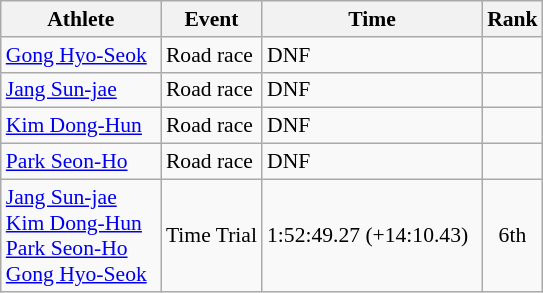<table class=wikitable style="font-size:90%">
<tr>
<th width=100>Athlete</th>
<th>Event</th>
<th width=140>Time</th>
<th>Rank</th>
</tr>
<tr>
<td><a href='#'>Gong Hyo-Seok</a></td>
<td>Road race</td>
<td>DNF</td>
<td></td>
</tr>
<tr>
<td><a href='#'>Jang Sun-jae</a></td>
<td>Road race</td>
<td>DNF</td>
<td></td>
</tr>
<tr>
<td><a href='#'>Kim Dong-Hun</a></td>
<td>Road race</td>
<td>DNF</td>
<td></td>
</tr>
<tr>
<td><a href='#'>Park Seon-Ho</a></td>
<td>Road race</td>
<td>DNF</td>
<td></td>
</tr>
<tr>
<td><a href='#'>Jang Sun-jae</a><br><a href='#'>Kim Dong-Hun</a><br><a href='#'>Park Seon-Ho</a><br><a href='#'>Gong Hyo-Seok</a></td>
<td>Time Trial</td>
<td>1:52:49.27 (+14:10.43)</td>
<td align=center>6th</td>
</tr>
</table>
